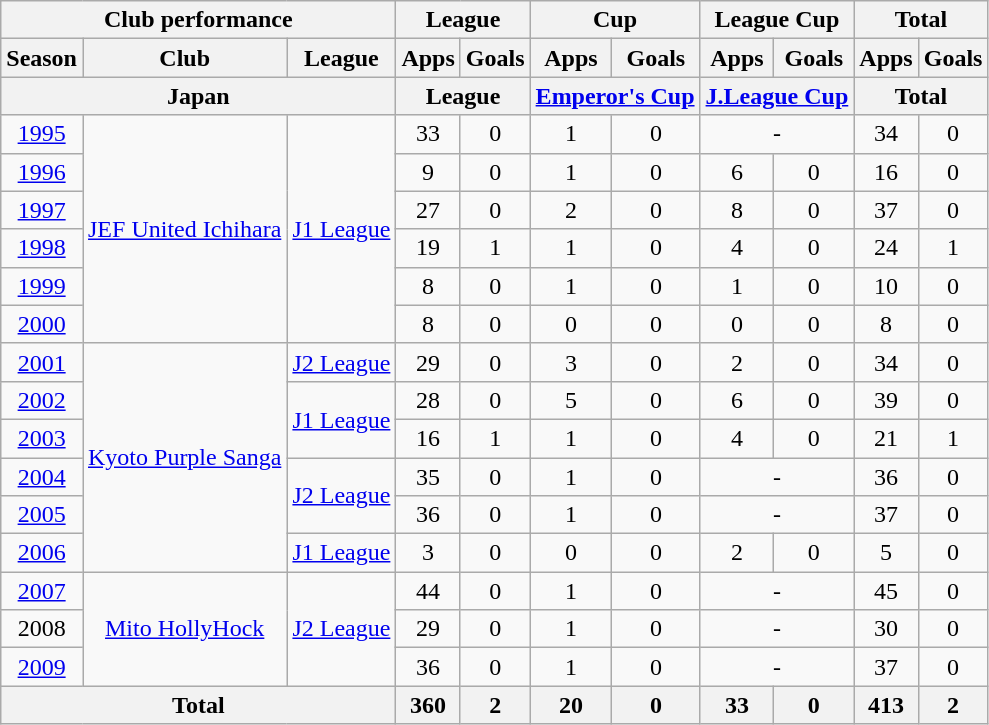<table class="wikitable" style="text-align:center;">
<tr>
<th colspan=3>Club performance</th>
<th colspan=2>League</th>
<th colspan=2>Cup</th>
<th colspan=2>League Cup</th>
<th colspan=2>Total</th>
</tr>
<tr>
<th>Season</th>
<th>Club</th>
<th>League</th>
<th>Apps</th>
<th>Goals</th>
<th>Apps</th>
<th>Goals</th>
<th>Apps</th>
<th>Goals</th>
<th>Apps</th>
<th>Goals</th>
</tr>
<tr>
<th colspan=3>Japan</th>
<th colspan=2>League</th>
<th colspan=2><a href='#'>Emperor's Cup</a></th>
<th colspan=2><a href='#'>J.League Cup</a></th>
<th colspan=2>Total</th>
</tr>
<tr>
<td><a href='#'>1995</a></td>
<td rowspan="6"><a href='#'>JEF United Ichihara</a></td>
<td rowspan="6"><a href='#'>J1 League</a></td>
<td>33</td>
<td>0</td>
<td>1</td>
<td>0</td>
<td colspan="2">-</td>
<td>34</td>
<td>0</td>
</tr>
<tr>
<td><a href='#'>1996</a></td>
<td>9</td>
<td>0</td>
<td>1</td>
<td>0</td>
<td>6</td>
<td>0</td>
<td>16</td>
<td>0</td>
</tr>
<tr>
<td><a href='#'>1997</a></td>
<td>27</td>
<td>0</td>
<td>2</td>
<td>0</td>
<td>8</td>
<td>0</td>
<td>37</td>
<td>0</td>
</tr>
<tr>
<td><a href='#'>1998</a></td>
<td>19</td>
<td>1</td>
<td>1</td>
<td>0</td>
<td>4</td>
<td>0</td>
<td>24</td>
<td>1</td>
</tr>
<tr>
<td><a href='#'>1999</a></td>
<td>8</td>
<td>0</td>
<td>1</td>
<td>0</td>
<td>1</td>
<td>0</td>
<td>10</td>
<td>0</td>
</tr>
<tr>
<td><a href='#'>2000</a></td>
<td>8</td>
<td>0</td>
<td>0</td>
<td>0</td>
<td>0</td>
<td>0</td>
<td>8</td>
<td>0</td>
</tr>
<tr>
<td><a href='#'>2001</a></td>
<td rowspan="6"><a href='#'>Kyoto Purple Sanga</a></td>
<td><a href='#'>J2 League</a></td>
<td>29</td>
<td>0</td>
<td>3</td>
<td>0</td>
<td>2</td>
<td>0</td>
<td>34</td>
<td>0</td>
</tr>
<tr>
<td><a href='#'>2002</a></td>
<td rowspan="2"><a href='#'>J1 League</a></td>
<td>28</td>
<td>0</td>
<td>5</td>
<td>0</td>
<td>6</td>
<td>0</td>
<td>39</td>
<td>0</td>
</tr>
<tr>
<td><a href='#'>2003</a></td>
<td>16</td>
<td>1</td>
<td>1</td>
<td>0</td>
<td>4</td>
<td>0</td>
<td>21</td>
<td>1</td>
</tr>
<tr>
<td><a href='#'>2004</a></td>
<td rowspan="2"><a href='#'>J2 League</a></td>
<td>35</td>
<td>0</td>
<td>1</td>
<td>0</td>
<td colspan="2">-</td>
<td>36</td>
<td>0</td>
</tr>
<tr>
<td><a href='#'>2005</a></td>
<td>36</td>
<td>0</td>
<td>1</td>
<td>0</td>
<td colspan="2">-</td>
<td>37</td>
<td>0</td>
</tr>
<tr>
<td><a href='#'>2006</a></td>
<td><a href='#'>J1 League</a></td>
<td>3</td>
<td>0</td>
<td>0</td>
<td>0</td>
<td>2</td>
<td>0</td>
<td>5</td>
<td>0</td>
</tr>
<tr>
<td><a href='#'>2007</a></td>
<td rowspan="3"><a href='#'>Mito HollyHock</a></td>
<td rowspan="3"><a href='#'>J2 League</a></td>
<td>44</td>
<td>0</td>
<td>1</td>
<td>0</td>
<td colspan="2">-</td>
<td>45</td>
<td>0</td>
</tr>
<tr>
<td>2008</td>
<td>29</td>
<td>0</td>
<td>1</td>
<td>0</td>
<td colspan="2">-</td>
<td>30</td>
<td>0</td>
</tr>
<tr>
<td><a href='#'>2009</a></td>
<td>36</td>
<td>0</td>
<td>1</td>
<td>0</td>
<td colspan="2">-</td>
<td>37</td>
<td>0</td>
</tr>
<tr>
<th colspan=3>Total</th>
<th>360</th>
<th>2</th>
<th>20</th>
<th>0</th>
<th>33</th>
<th>0</th>
<th>413</th>
<th>2</th>
</tr>
</table>
